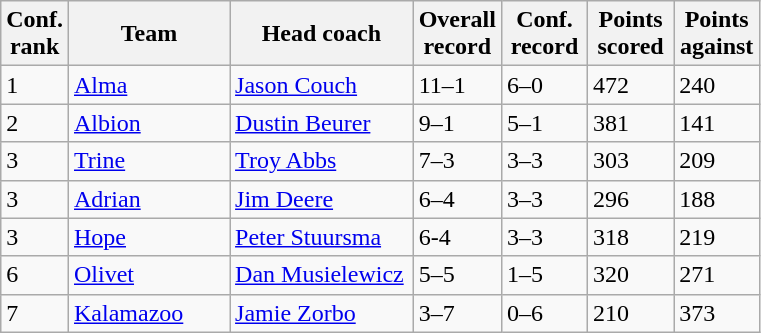<table class="sortable wikitable">
<tr>
<th width="25">Conf. rank</th>
<th width="100">Team</th>
<th width="115">Head coach</th>
<th width="50">Overall record</th>
<th width="50">Conf. record</th>
<th width="50">Points scored</th>
<th width="50">Points against</th>
</tr>
<tr align="left" bgcolor="">
<td>1</td>
<td><a href='#'>Alma</a></td>
<td><a href='#'>Jason Couch</a></td>
<td>11–1</td>
<td>6–0</td>
<td>472</td>
<td>240</td>
</tr>
<tr align="left" bgcolor="">
<td>2</td>
<td><a href='#'>Albion</a></td>
<td><a href='#'>Dustin Beurer</a></td>
<td>9–1</td>
<td>5–1</td>
<td>381</td>
<td>141</td>
</tr>
<tr align="left" bgcolor="">
<td>3</td>
<td><a href='#'>Trine</a></td>
<td><a href='#'>Troy Abbs</a></td>
<td>7–3</td>
<td>3–3</td>
<td>303</td>
<td>209</td>
</tr>
<tr align="left" bgcolor="">
<td>3</td>
<td><a href='#'>Adrian</a></td>
<td><a href='#'>Jim Deere</a></td>
<td>6–4</td>
<td>3–3</td>
<td>296</td>
<td>188</td>
</tr>
<tr align="left" bgcolor="">
<td>3</td>
<td><a href='#'>Hope</a></td>
<td><a href='#'>Peter Stuursma</a></td>
<td>6-4</td>
<td>3–3</td>
<td>318</td>
<td>219</td>
</tr>
<tr align="left" bgcolor="">
<td>6</td>
<td><a href='#'>Olivet</a></td>
<td><a href='#'>Dan Musielewicz</a></td>
<td>5–5</td>
<td>1–5</td>
<td>320</td>
<td>271</td>
</tr>
<tr align="left" bgcolor="">
<td>7</td>
<td><a href='#'>Kalamazoo</a></td>
<td><a href='#'>Jamie Zorbo</a></td>
<td>3–7</td>
<td>0–6</td>
<td>210</td>
<td>373</td>
</tr>
</table>
